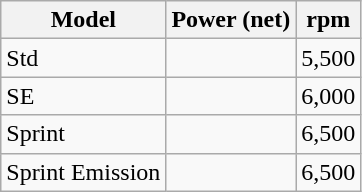<table class="wikitable" style="display: inline-table;">
<tr>
<th>Model</th>
<th>Power (net)</th>
<th>rpm</th>
</tr>
<tr>
<td>Std</td>
<td></td>
<td>5,500</td>
</tr>
<tr>
<td>SE</td>
<td></td>
<td>6,000</td>
</tr>
<tr>
<td>Sprint</td>
<td></td>
<td>6,500</td>
</tr>
<tr>
<td>Sprint Emission</td>
<td></td>
<td>6,500</td>
</tr>
</table>
